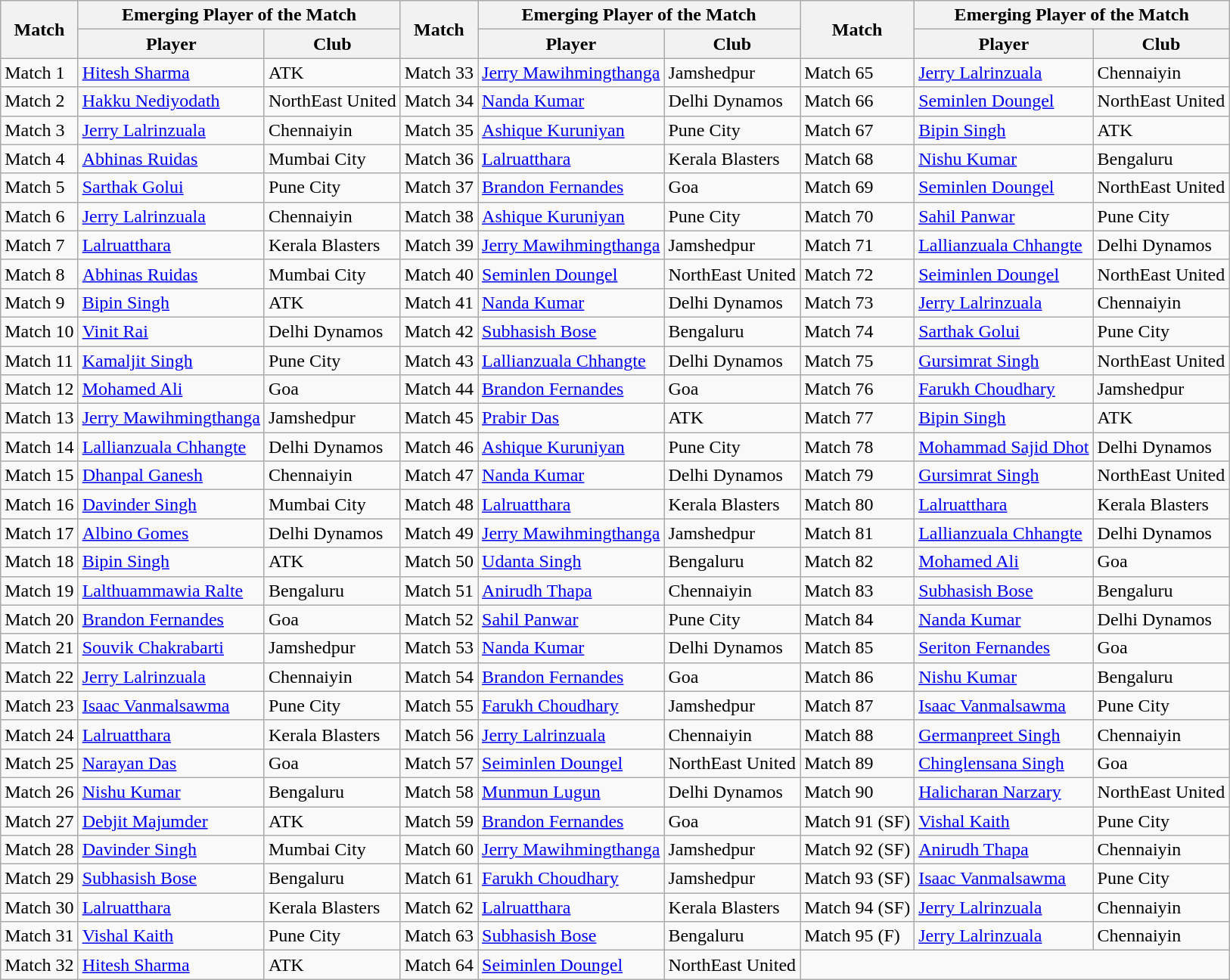<table class="wikitable">
<tr>
<th rowspan="2">Match</th>
<th colspan="2">Emerging Player of the Match</th>
<th rowspan="2">Match</th>
<th colspan="2">Emerging Player of the Match</th>
<th rowspan="2">Match</th>
<th colspan="2">Emerging Player of the Match</th>
</tr>
<tr>
<th>Player</th>
<th>Club</th>
<th>Player</th>
<th>Club</th>
<th>Player</th>
<th>Club</th>
</tr>
<tr>
<td>Match 1</td>
<td><a href='#'>Hitesh Sharma</a></td>
<td>ATK</td>
<td>Match 33</td>
<td><a href='#'>Jerry Mawihmingthanga</a></td>
<td>Jamshedpur</td>
<td>Match 65</td>
<td><a href='#'>Jerry Lalrinzuala</a></td>
<td>Chennaiyin</td>
</tr>
<tr>
<td>Match 2</td>
<td><a href='#'>Hakku Nediyodath</a></td>
<td>NorthEast United</td>
<td>Match 34</td>
<td><a href='#'>Nanda Kumar</a></td>
<td>Delhi Dynamos</td>
<td>Match 66</td>
<td><a href='#'>Seminlen Doungel</a></td>
<td>NorthEast United</td>
</tr>
<tr>
<td>Match 3</td>
<td><a href='#'>Jerry Lalrinzuala</a></td>
<td>Chennaiyin</td>
<td>Match 35</td>
<td><a href='#'>Ashique Kuruniyan</a></td>
<td>Pune City</td>
<td>Match 67</td>
<td><a href='#'>Bipin Singh</a></td>
<td>ATK</td>
</tr>
<tr>
<td>Match 4</td>
<td><a href='#'>Abhinas Ruidas</a></td>
<td>Mumbai City</td>
<td>Match 36</td>
<td><a href='#'>Lalruatthara</a></td>
<td>Kerala Blasters</td>
<td>Match 68</td>
<td><a href='#'>Nishu Kumar</a></td>
<td>Bengaluru</td>
</tr>
<tr>
<td>Match 5</td>
<td><a href='#'>Sarthak Golui</a></td>
<td>Pune City</td>
<td>Match 37</td>
<td><a href='#'>Brandon Fernandes</a></td>
<td>Goa</td>
<td>Match 69</td>
<td><a href='#'>Seminlen Doungel</a></td>
<td>NorthEast United</td>
</tr>
<tr>
<td>Match 6</td>
<td><a href='#'>Jerry Lalrinzuala</a></td>
<td>Chennaiyin</td>
<td>Match 38</td>
<td><a href='#'>Ashique Kuruniyan</a></td>
<td>Pune City</td>
<td>Match 70</td>
<td><a href='#'>Sahil Panwar</a></td>
<td>Pune City</td>
</tr>
<tr>
<td>Match 7</td>
<td><a href='#'>Lalruatthara</a></td>
<td>Kerala Blasters</td>
<td>Match 39</td>
<td><a href='#'>Jerry Mawihmingthanga</a></td>
<td>Jamshedpur</td>
<td>Match 71</td>
<td><a href='#'>Lallianzuala Chhangte</a></td>
<td>Delhi Dynamos</td>
</tr>
<tr>
<td>Match 8</td>
<td><a href='#'>Abhinas Ruidas</a></td>
<td>Mumbai City</td>
<td>Match 40</td>
<td><a href='#'>Seminlen Doungel</a></td>
<td>NorthEast United</td>
<td>Match 72</td>
<td><a href='#'>Seiminlen Doungel</a></td>
<td>NorthEast United</td>
</tr>
<tr>
<td>Match 9</td>
<td><a href='#'>Bipin Singh</a></td>
<td>ATK</td>
<td>Match 41</td>
<td><a href='#'>Nanda Kumar</a></td>
<td>Delhi Dynamos</td>
<td>Match 73</td>
<td><a href='#'>Jerry Lalrinzuala</a></td>
<td>Chennaiyin</td>
</tr>
<tr>
<td>Match 10</td>
<td><a href='#'>Vinit Rai</a></td>
<td>Delhi Dynamos</td>
<td>Match 42</td>
<td><a href='#'>Subhasish Bose</a></td>
<td>Bengaluru</td>
<td>Match 74</td>
<td><a href='#'>Sarthak Golui</a></td>
<td>Pune City</td>
</tr>
<tr>
<td>Match 11</td>
<td><a href='#'>Kamaljit Singh</a></td>
<td>Pune City</td>
<td>Match 43</td>
<td><a href='#'>Lallianzuala Chhangte</a></td>
<td>Delhi Dynamos</td>
<td>Match 75</td>
<td><a href='#'>Gursimrat Singh</a></td>
<td>NorthEast United</td>
</tr>
<tr>
<td>Match 12</td>
<td><a href='#'>Mohamed Ali</a></td>
<td>Goa</td>
<td>Match 44</td>
<td><a href='#'>Brandon Fernandes</a></td>
<td>Goa</td>
<td>Match 76</td>
<td><a href='#'>Farukh Choudhary</a></td>
<td>Jamshedpur</td>
</tr>
<tr>
<td>Match 13</td>
<td><a href='#'>Jerry Mawihmingthanga</a></td>
<td>Jamshedpur</td>
<td>Match 45</td>
<td><a href='#'>Prabir Das</a></td>
<td>ATK</td>
<td>Match 77</td>
<td><a href='#'>Bipin Singh</a></td>
<td>ATK</td>
</tr>
<tr>
<td>Match 14</td>
<td><a href='#'>Lallianzuala Chhangte</a></td>
<td>Delhi Dynamos</td>
<td>Match 46</td>
<td><a href='#'>Ashique Kuruniyan</a></td>
<td>Pune City</td>
<td>Match 78</td>
<td><a href='#'>Mohammad Sajid Dhot</a></td>
<td>Delhi Dynamos</td>
</tr>
<tr>
<td>Match 15</td>
<td><a href='#'>Dhanpal Ganesh</a></td>
<td>Chennaiyin</td>
<td>Match 47</td>
<td><a href='#'>Nanda Kumar</a></td>
<td>Delhi Dynamos</td>
<td>Match 79</td>
<td><a href='#'>Gursimrat Singh</a></td>
<td>NorthEast United</td>
</tr>
<tr>
<td>Match 16</td>
<td><a href='#'>Davinder Singh</a></td>
<td>Mumbai City</td>
<td>Match 48</td>
<td><a href='#'>Lalruatthara</a></td>
<td>Kerala Blasters</td>
<td>Match 80</td>
<td><a href='#'>Lalruatthara</a></td>
<td>Kerala Blasters</td>
</tr>
<tr>
<td>Match 17</td>
<td><a href='#'>Albino Gomes</a></td>
<td>Delhi Dynamos</td>
<td>Match 49</td>
<td><a href='#'>Jerry Mawihmingthanga</a></td>
<td>Jamshedpur</td>
<td>Match 81</td>
<td><a href='#'>Lallianzuala Chhangte</a></td>
<td>Delhi Dynamos</td>
</tr>
<tr>
<td>Match 18</td>
<td><a href='#'>Bipin Singh</a></td>
<td>ATK</td>
<td>Match 50</td>
<td><a href='#'>Udanta Singh</a></td>
<td>Bengaluru</td>
<td>Match 82</td>
<td><a href='#'>Mohamed Ali</a></td>
<td>Goa</td>
</tr>
<tr>
<td>Match 19</td>
<td><a href='#'>Lalthuammawia Ralte</a></td>
<td>Bengaluru</td>
<td>Match 51</td>
<td><a href='#'>Anirudh Thapa</a></td>
<td>Chennaiyin</td>
<td>Match 83</td>
<td><a href='#'>Subhasish Bose</a></td>
<td>Bengaluru</td>
</tr>
<tr>
<td>Match 20</td>
<td><a href='#'>Brandon Fernandes</a></td>
<td>Goa</td>
<td>Match 52</td>
<td><a href='#'>Sahil Panwar</a></td>
<td>Pune City</td>
<td>Match 84</td>
<td><a href='#'>Nanda Kumar</a></td>
<td>Delhi Dynamos</td>
</tr>
<tr>
<td>Match 21</td>
<td><a href='#'>Souvik Chakrabarti</a></td>
<td>Jamshedpur</td>
<td>Match 53</td>
<td><a href='#'>Nanda Kumar</a></td>
<td>Delhi Dynamos</td>
<td>Match 85</td>
<td><a href='#'>Seriton Fernandes</a></td>
<td>Goa</td>
</tr>
<tr>
<td>Match 22</td>
<td><a href='#'>Jerry Lalrinzuala</a></td>
<td>Chennaiyin</td>
<td>Match 54</td>
<td><a href='#'>Brandon Fernandes</a></td>
<td>Goa</td>
<td>Match 86</td>
<td><a href='#'>Nishu Kumar</a></td>
<td>Bengaluru</td>
</tr>
<tr>
<td>Match 23</td>
<td><a href='#'>Isaac Vanmalsawma</a></td>
<td>Pune City</td>
<td>Match 55</td>
<td><a href='#'>Farukh Choudhary</a></td>
<td>Jamshedpur</td>
<td>Match 87</td>
<td><a href='#'>Isaac Vanmalsawma</a></td>
<td>Pune City</td>
</tr>
<tr>
<td>Match 24</td>
<td><a href='#'>Lalruatthara</a></td>
<td>Kerala Blasters</td>
<td>Match 56</td>
<td><a href='#'>Jerry Lalrinzuala</a></td>
<td>Chennaiyin</td>
<td>Match 88</td>
<td><a href='#'>Germanpreet Singh</a></td>
<td>Chennaiyin</td>
</tr>
<tr>
<td>Match 25</td>
<td><a href='#'>Narayan Das</a></td>
<td>Goa</td>
<td>Match 57</td>
<td><a href='#'>Seiminlen Doungel</a></td>
<td>NorthEast United</td>
<td>Match 89</td>
<td><a href='#'>Chinglensana Singh</a></td>
<td>Goa</td>
</tr>
<tr>
<td>Match 26</td>
<td><a href='#'>Nishu Kumar</a></td>
<td>Bengaluru</td>
<td>Match 58</td>
<td><a href='#'>Munmun Lugun</a></td>
<td>Delhi Dynamos</td>
<td>Match 90</td>
<td><a href='#'>Halicharan Narzary</a></td>
<td>NorthEast United</td>
</tr>
<tr>
<td>Match 27</td>
<td><a href='#'>Debjit Majumder</a></td>
<td>ATK</td>
<td>Match 59</td>
<td><a href='#'>Brandon Fernandes</a></td>
<td>Goa</td>
<td>Match 91 (SF)</td>
<td><a href='#'>Vishal Kaith</a></td>
<td>Pune City</td>
</tr>
<tr>
<td>Match 28</td>
<td><a href='#'>Davinder Singh</a></td>
<td>Mumbai City</td>
<td>Match 60</td>
<td><a href='#'>Jerry Mawihmingthanga</a></td>
<td>Jamshedpur</td>
<td>Match 92 (SF)</td>
<td><a href='#'>Anirudh Thapa</a></td>
<td>Chennaiyin</td>
</tr>
<tr>
<td>Match 29</td>
<td><a href='#'>Subhasish Bose</a></td>
<td>Bengaluru</td>
<td>Match 61</td>
<td><a href='#'>Farukh Choudhary</a></td>
<td>Jamshedpur</td>
<td>Match 93 (SF)</td>
<td><a href='#'>Isaac Vanmalsawma</a></td>
<td>Pune City</td>
</tr>
<tr>
<td>Match 30</td>
<td><a href='#'>Lalruatthara</a></td>
<td>Kerala Blasters</td>
<td>Match 62</td>
<td><a href='#'>Lalruatthara</a></td>
<td>Kerala Blasters</td>
<td>Match 94 (SF)</td>
<td><a href='#'>Jerry Lalrinzuala</a></td>
<td>Chennaiyin</td>
</tr>
<tr>
<td>Match 31</td>
<td><a href='#'>Vishal Kaith</a></td>
<td>Pune City</td>
<td>Match 63</td>
<td><a href='#'>Subhasish Bose</a></td>
<td>Bengaluru</td>
<td>Match 95 (F)</td>
<td><a href='#'>Jerry Lalrinzuala</a></td>
<td>Chennaiyin</td>
</tr>
<tr>
<td>Match 32</td>
<td><a href='#'>Hitesh Sharma</a></td>
<td>ATK</td>
<td>Match 64</td>
<td><a href='#'>Seiminlen Doungel</a></td>
<td>NorthEast United</td>
<td colspan="3"></td>
</tr>
</table>
